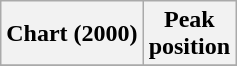<table class="wikitable sortable">
<tr>
<th>Chart (2000)</th>
<th>Peak<br>position</th>
</tr>
<tr>
</tr>
</table>
